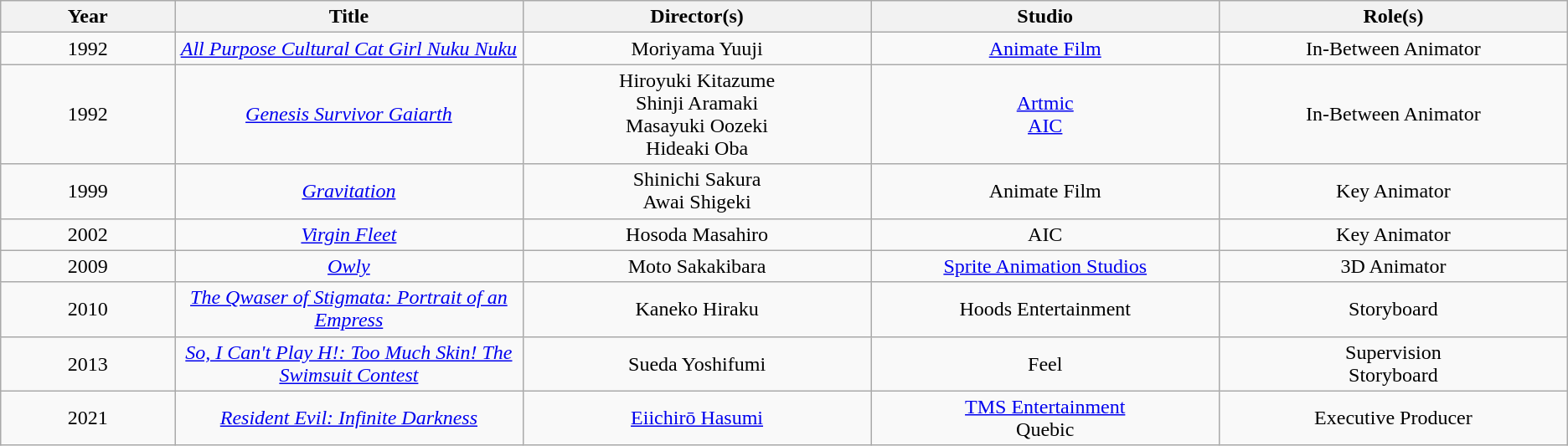<table class="wikitable sortable" style="text-align:center; margin=auto; ">
<tr>
<th scope="col" width=5%>Year</th>
<th scope="col" width=10%>Title</th>
<th scope="col" width=10%>Director(s)</th>
<th scope="col" width=10%>Studio</th>
<th scope="col" width=10%>Role(s)</th>
</tr>
<tr>
<td>1992</td>
<td><em><a href='#'>All Purpose Cultural Cat Girl Nuku Nuku</a></em></td>
<td>Moriyama Yuuji</td>
<td><a href='#'>Animate Film</a></td>
<td>In-Between Animator</td>
</tr>
<tr>
<td>1992</td>
<td><em><a href='#'>Genesis Survivor Gaiarth</a></em></td>
<td>Hiroyuki Kitazume<br>Shinji Aramaki<br>Masayuki Oozeki<br>Hideaki Oba</td>
<td><a href='#'>Artmic</a><br><a href='#'>AIC</a></td>
<td>In-Between Animator</td>
</tr>
<tr>
<td>1999</td>
<td><em><a href='#'>Gravitation</a></em></td>
<td>Shinichi Sakura<br>Awai Shigeki</td>
<td>Animate Film</td>
<td>Key Animator</td>
</tr>
<tr>
<td>2002</td>
<td><em><a href='#'>Virgin Fleet</a></em></td>
<td>Hosoda Masahiro</td>
<td>AIC</td>
<td>Key Animator</td>
</tr>
<tr>
<td>2009</td>
<td><em><a href='#'>Owly</a></em></td>
<td>Moto Sakakibara</td>
<td><a href='#'>Sprite Animation Studios</a></td>
<td>3D Animator</td>
</tr>
<tr>
<td>2010</td>
<td><em><a href='#'>The Qwaser of Stigmata: Portrait of an Empress</a></em></td>
<td>Kaneko Hiraku</td>
<td>Hoods Entertainment</td>
<td>Storyboard </td>
</tr>
<tr>
<td>2013</td>
<td><em><a href='#'>So, I Can't Play H!: Too Much Skin! The Swimsuit Contest</a></em></td>
<td>Sueda Yoshifumi</td>
<td>Feel</td>
<td>Supervision<br>Storyboard</td>
</tr>
<tr>
<td>2021</td>
<td><em><a href='#'>Resident Evil: Infinite Darkness</a></em></td>
<td><a href='#'>Eiichirō Hasumi</a></td>
<td><a href='#'>TMS Entertainment</a><br>Quebic</td>
<td>Executive Producer</td>
</tr>
</table>
